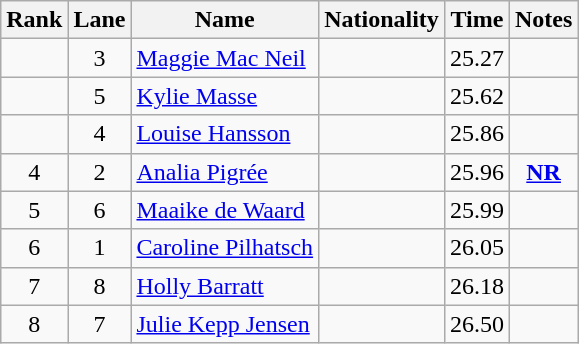<table class="wikitable sortable" style="text-align:center">
<tr>
<th>Rank</th>
<th>Lane</th>
<th>Name</th>
<th>Nationality</th>
<th>Time</th>
<th>Notes</th>
</tr>
<tr>
<td></td>
<td>3</td>
<td align=left><a href='#'>Maggie Mac Neil</a></td>
<td align=left></td>
<td>25.27</td>
<td></td>
</tr>
<tr>
<td></td>
<td>5</td>
<td align=left><a href='#'>Kylie Masse</a></td>
<td align=left></td>
<td>25.62</td>
<td></td>
</tr>
<tr>
<td></td>
<td>4</td>
<td align=left><a href='#'>Louise Hansson</a></td>
<td align=left></td>
<td>25.86</td>
<td></td>
</tr>
<tr>
<td>4</td>
<td>2</td>
<td align=left><a href='#'>Analia Pigrée</a></td>
<td align=left></td>
<td>25.96</td>
<td><strong><a href='#'>NR</a></strong></td>
</tr>
<tr>
<td>5</td>
<td>6</td>
<td align=left><a href='#'>Maaike de Waard</a></td>
<td align=left></td>
<td>25.99</td>
<td></td>
</tr>
<tr>
<td>6</td>
<td>1</td>
<td align=left><a href='#'>Caroline Pilhatsch</a></td>
<td align=left></td>
<td>26.05</td>
<td></td>
</tr>
<tr>
<td>7</td>
<td>8</td>
<td align=left><a href='#'>Holly Barratt</a></td>
<td align=left></td>
<td>26.18</td>
<td></td>
</tr>
<tr>
<td>8</td>
<td>7</td>
<td align=left><a href='#'>Julie Kepp Jensen</a></td>
<td align=left></td>
<td>26.50</td>
<td></td>
</tr>
</table>
